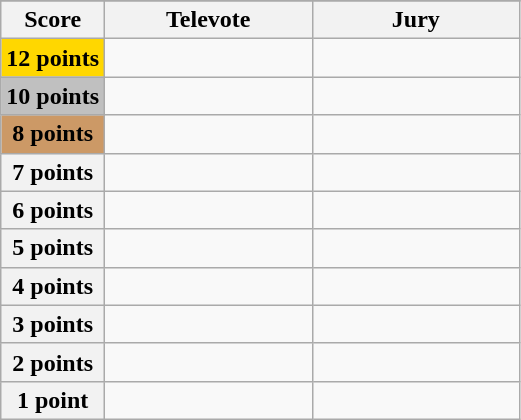<table class="wikitable">
<tr>
</tr>
<tr>
<th scope="col" width="20%">Score</th>
<th scope="col" width="40%">Televote</th>
<th scope="col" width="40%">Jury</th>
</tr>
<tr>
<th scope="row" style="background:gold">12 points</th>
<td></td>
<td></td>
</tr>
<tr>
<th scope="row" style="background:silver">10 points</th>
<td></td>
<td></td>
</tr>
<tr>
<th scope="row" style="background:#CC9966">8 points</th>
<td></td>
<td></td>
</tr>
<tr>
<th scope="row">7 points</th>
<td></td>
<td></td>
</tr>
<tr>
<th scope="row">6 points</th>
<td></td>
<td></td>
</tr>
<tr>
<th scope="row">5 points</th>
<td></td>
<td></td>
</tr>
<tr>
<th scope="row">4 points</th>
<td></td>
<td></td>
</tr>
<tr>
<th scope="row">3 points</th>
<td></td>
<td></td>
</tr>
<tr>
<th scope="row">2 points</th>
<td></td>
<td></td>
</tr>
<tr>
<th scope="row">1 point</th>
<td></td>
<td></td>
</tr>
</table>
